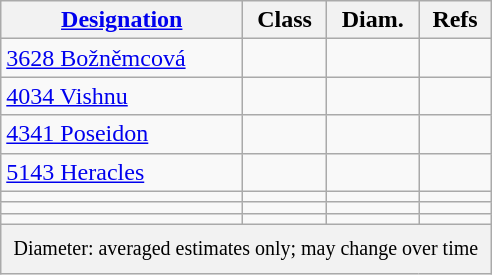<table class="wikitable">
<tr>
<th><a href='#'>Designation</a></th>
<th>Class</th>
<th>Diam.</th>
<th>Refs</th>
</tr>
<tr>
<td><a href='#'>3628 Božněmcová</a></td>
<td></td>
<td></td>
<td></td>
</tr>
<tr>
<td><a href='#'>4034 Vishnu</a></td>
<td></td>
<td></td>
<td></td>
</tr>
<tr>
<td><a href='#'>4341 Poseidon</a></td>
<td></td>
<td></td>
<td></td>
</tr>
<tr>
<td><a href='#'>5143 Heracles</a></td>
<td></td>
<td></td>
<td></td>
</tr>
<tr>
<td></td>
<td></td>
<td></td>
<td></td>
</tr>
<tr>
<td></td>
<td></td>
<td></td>
<td></td>
</tr>
<tr>
<td></td>
<td></td>
<td></td>
<td></td>
</tr>
<tr>
<th colspan=4 style="font-weight: normal; padding: 8px; font-size: smaller;">Diameter: averaged estimates only; may change over time</th>
</tr>
</table>
